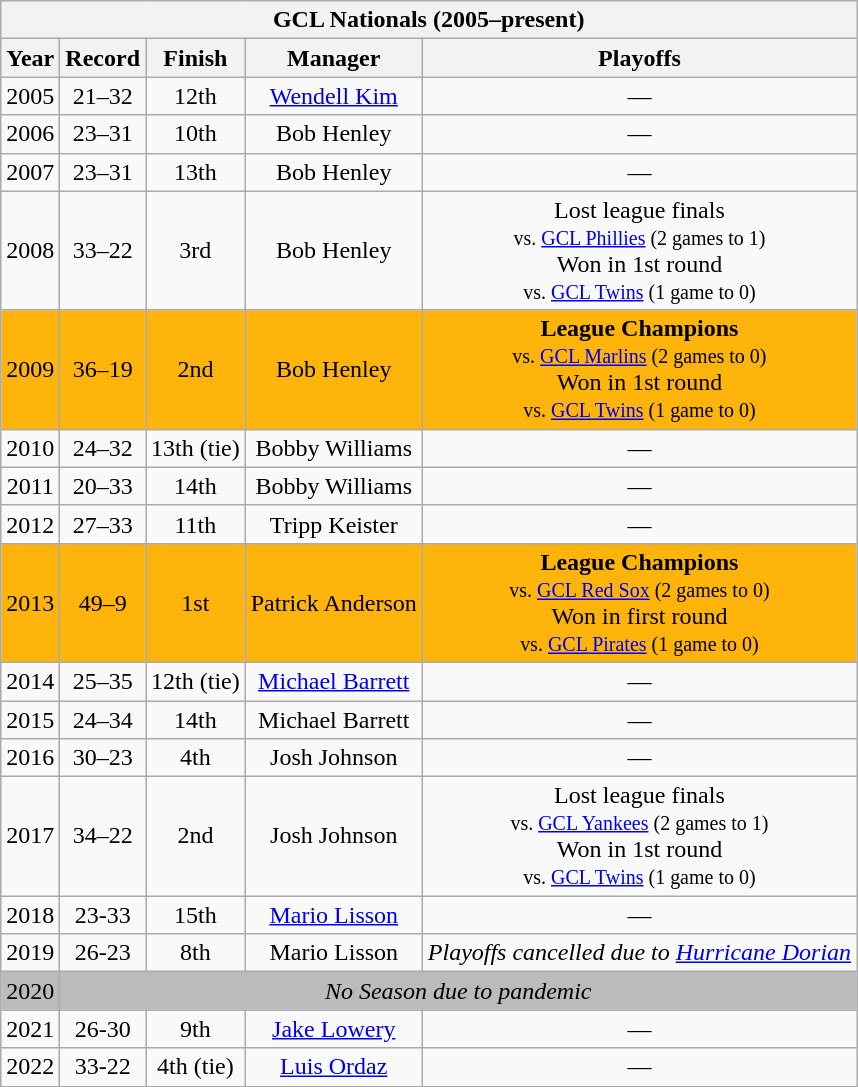<table class="wikitable">
<tr>
<th align=center colspan=5>GCL Nationals (2005–present)</th>
</tr>
<tr>
<th>Year</th>
<th>Record</th>
<th>Finish</th>
<th>Manager</th>
<th>Playoffs</th>
</tr>
<tr align=center>
<td>2005</td>
<td>21–32</td>
<td>12th</td>
<td><a href='#'>Wendell Kim</a></td>
<td>—</td>
</tr>
<tr align=center>
<td>2006</td>
<td>23–31</td>
<td>10th</td>
<td>Bob Henley</td>
<td>—</td>
</tr>
<tr align=center>
<td>2007</td>
<td>23–31</td>
<td>13th</td>
<td>Bob Henley</td>
<td>—</td>
</tr>
<tr align=center>
<td>2008</td>
<td>33–22</td>
<td>3rd</td>
<td>Bob Henley</td>
<td>Lost league finals<br><small>vs. <a href='#'>GCL Phillies</a> (2 games to 1)</small><br>Won in 1st round<br><small>vs. <a href='#'>GCL Twins</a> (1 game to 0)</small></td>
</tr>
<tr align=center bgcolor="#FFB40B">
<td>2009</td>
<td>36–19</td>
<td>2nd</td>
<td>Bob Henley</td>
<td><strong>League Champions</strong><br><small>vs. <a href='#'>GCL Marlins</a> (2 games to 0)</small><br>Won in 1st round<br><small>vs. <a href='#'>GCL Twins</a> (1 game to 0)</small></td>
</tr>
<tr align=center>
<td>2010</td>
<td>24–32</td>
<td>13th (tie)</td>
<td>Bobby Williams</td>
<td>—</td>
</tr>
<tr align=center>
<td>2011</td>
<td>20–33</td>
<td>14th</td>
<td>Bobby Williams</td>
<td>—</td>
</tr>
<tr align=center>
<td>2012</td>
<td>27–33</td>
<td>11th</td>
<td>Tripp Keister</td>
<td>—</td>
</tr>
<tr align=center bgcolor="#FFB40B">
<td>2013</td>
<td>49–9</td>
<td>1st</td>
<td>Patrick Anderson</td>
<td><strong>League Champions</strong><br><small>vs. <a href='#'>GCL Red Sox</a> (2 games to 0)</small><br>Won in first round<br><small>vs. <a href='#'>GCL Pirates</a> (1 game to 0)</small></td>
</tr>
<tr align=center>
<td>2014</td>
<td>25–35</td>
<td>12th (tie)</td>
<td><a href='#'>Michael Barrett</a></td>
<td>—</td>
</tr>
<tr align=center>
<td>2015</td>
<td>24–34</td>
<td>14th</td>
<td>Michael Barrett</td>
<td>—</td>
</tr>
<tr align=center>
<td>2016</td>
<td>30–23</td>
<td>4th</td>
<td>Josh Johnson</td>
<td>—</td>
</tr>
<tr align=center>
<td>2017</td>
<td>34–22</td>
<td>2nd</td>
<td>Josh Johnson</td>
<td>Lost league finals<br><small>vs. <a href='#'>GCL Yankees</a> (2 games to 1)</small><br>Won in 1st round<br><small>vs. <a href='#'>GCL Twins</a> (1 game to 0)</small></td>
</tr>
<tr align=center>
<td>2018</td>
<td>23-33</td>
<td>15th</td>
<td><a href='#'>Mario Lisson</a></td>
<td>—</td>
</tr>
<tr align=center>
<td>2019</td>
<td>26-23</td>
<td>8th</td>
<td>Mario Lisson</td>
<td><em>Playoffs cancelled due to <a href='#'>Hurricane Dorian</a></em></td>
</tr>
<tr align=center bgcolor="#BBBBBB">
<td>2020</td>
<td colspan=4><em>No Season due to pandemic</em></td>
</tr>
<tr align=center>
<td>2021</td>
<td>26-30</td>
<td>9th</td>
<td><a href='#'>Jake Lowery</a></td>
<td>—</td>
</tr>
<tr align=center>
<td>2022</td>
<td>33-22</td>
<td>4th (tie)</td>
<td><a href='#'>Luis Ordaz</a></td>
<td>—</td>
</tr>
</table>
